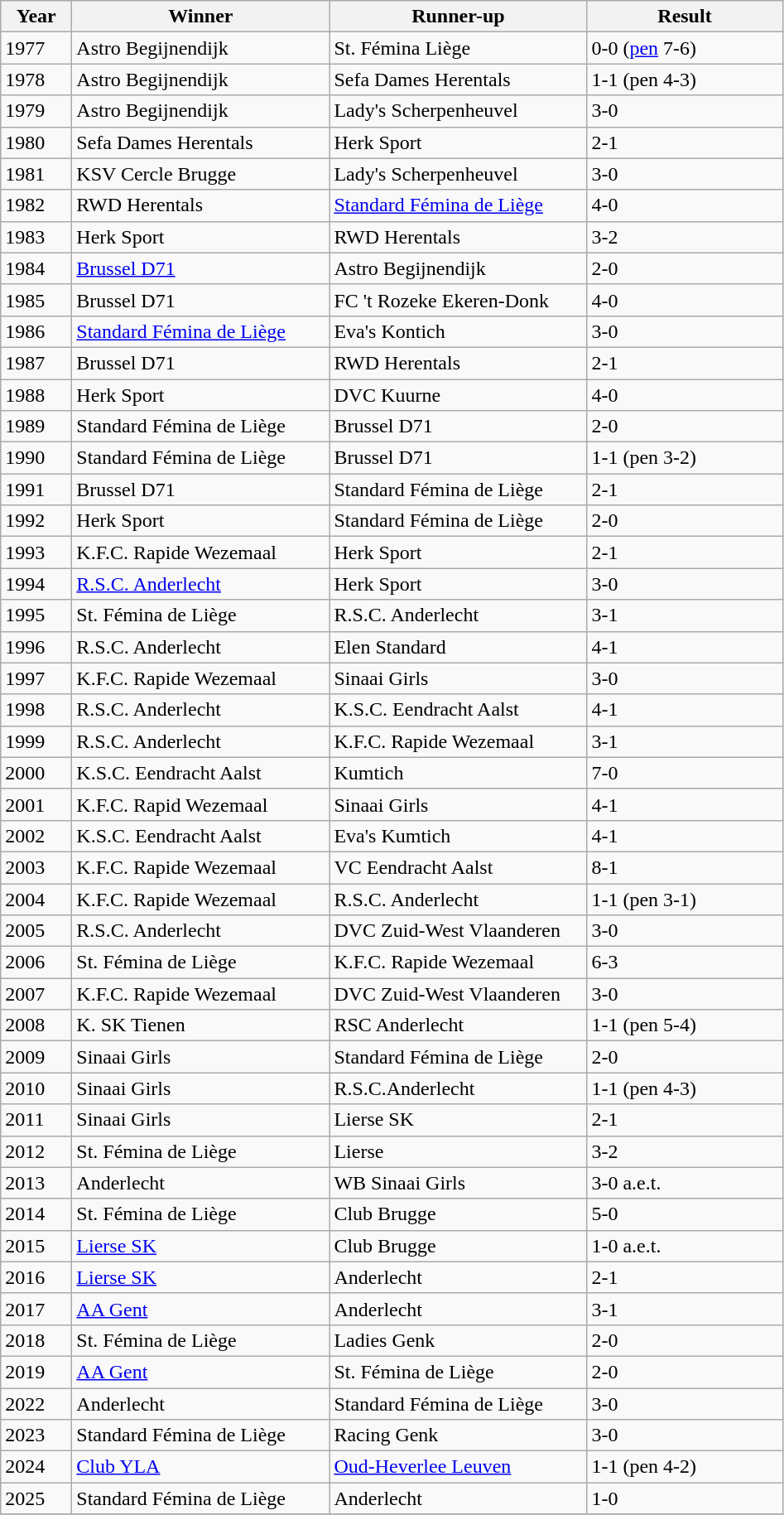<table class="sortable wikitable">
<tr>
<th width=50>Year</th>
<th width=200>Winner</th>
<th width=200>Runner-up</th>
<th width=150>Result</th>
</tr>
<tr>
<td>1977</td>
<td>Astro Begijnendijk</td>
<td>St. Fémina Liège</td>
<td>0-0 (<a href='#'>pen</a> 7-6)</td>
</tr>
<tr>
<td>1978</td>
<td>Astro Begijnendijk</td>
<td>Sefa Dames Herentals</td>
<td>1-1 (pen 4-3)</td>
</tr>
<tr>
<td>1979</td>
<td>Astro Begijnendijk</td>
<td>Lady's Scherpenheuvel</td>
<td>3-0</td>
</tr>
<tr>
<td>1980</td>
<td>Sefa Dames Herentals</td>
<td>Herk Sport</td>
<td>2-1</td>
</tr>
<tr>
<td>1981</td>
<td>KSV Cercle Brugge</td>
<td>Lady's Scherpenheuvel</td>
<td>3-0</td>
</tr>
<tr>
<td>1982</td>
<td>RWD Herentals</td>
<td><a href='#'>Standard Fémina de Liège</a></td>
<td>4-0</td>
</tr>
<tr>
<td>1983</td>
<td>Herk Sport</td>
<td>RWD Herentals</td>
<td>3-2</td>
</tr>
<tr>
<td>1984</td>
<td><a href='#'>Brussel D71</a></td>
<td>Astro Begijnendijk</td>
<td>2-0</td>
</tr>
<tr>
<td>1985</td>
<td>Brussel D71</td>
<td>FC 't Rozeke Ekeren-Donk</td>
<td>4-0</td>
</tr>
<tr>
<td>1986</td>
<td><a href='#'>Standard Fémina de Liège</a></td>
<td>Eva's Kontich</td>
<td>3-0</td>
</tr>
<tr>
<td>1987</td>
<td>Brussel D71</td>
<td>RWD Herentals</td>
<td>2-1</td>
</tr>
<tr>
<td>1988</td>
<td>Herk Sport</td>
<td>DVC Kuurne</td>
<td>4-0</td>
</tr>
<tr>
<td>1989</td>
<td>Standard Fémina de Liège</td>
<td>Brussel D71</td>
<td>2-0</td>
</tr>
<tr>
<td>1990</td>
<td>Standard Fémina de Liège</td>
<td>Brussel D71</td>
<td>1-1 (pen 3-2)</td>
</tr>
<tr>
<td>1991</td>
<td>Brussel D71</td>
<td>Standard Fémina de Liège</td>
<td>2-1</td>
</tr>
<tr>
<td>1992</td>
<td>Herk Sport</td>
<td>Standard Fémina de Liège</td>
<td>2-0</td>
</tr>
<tr>
<td>1993</td>
<td>K.F.C. Rapide Wezemaal</td>
<td>Herk Sport</td>
<td>2-1</td>
</tr>
<tr>
<td>1994</td>
<td><a href='#'>R.S.C. Anderlecht</a></td>
<td>Herk Sport</td>
<td>3-0</td>
</tr>
<tr>
<td>1995</td>
<td>St. Fémina de Liège</td>
<td>R.S.C. Anderlecht</td>
<td>3-1</td>
</tr>
<tr>
<td>1996</td>
<td>R.S.C. Anderlecht</td>
<td>Elen Standard</td>
<td>4-1</td>
</tr>
<tr>
<td>1997</td>
<td>K.F.C. Rapide Wezemaal</td>
<td>Sinaai Girls</td>
<td>3-0</td>
</tr>
<tr>
<td>1998</td>
<td>R.S.C. Anderlecht</td>
<td>K.S.C. Eendracht Aalst</td>
<td>4-1</td>
</tr>
<tr>
<td>1999</td>
<td>R.S.C. Anderlecht</td>
<td>K.F.C. Rapide Wezemaal</td>
<td>3-1</td>
</tr>
<tr>
<td>2000</td>
<td>K.S.C. Eendracht Aalst</td>
<td>Kumtich</td>
<td>7-0</td>
</tr>
<tr>
<td>2001</td>
<td>K.F.C. Rapid Wezemaal</td>
<td>Sinaai Girls</td>
<td>4-1</td>
</tr>
<tr>
<td>2002</td>
<td>K.S.C. Eendracht Aalst</td>
<td>Eva's Kumtich</td>
<td>4-1</td>
</tr>
<tr>
<td>2003</td>
<td>K.F.C. Rapide Wezemaal</td>
<td>VC Eendracht Aalst</td>
<td>8-1</td>
</tr>
<tr>
<td>2004</td>
<td>K.F.C. Rapide Wezemaal</td>
<td>R.S.C. Anderlecht</td>
<td>1-1 (pen 3-1)</td>
</tr>
<tr>
<td>2005</td>
<td>R.S.C. Anderlecht</td>
<td>DVC Zuid-West Vlaanderen</td>
<td>3-0</td>
</tr>
<tr>
<td>2006</td>
<td>St. Fémina de Liège</td>
<td>K.F.C. Rapide Wezemaal</td>
<td>6-3</td>
</tr>
<tr>
<td>2007</td>
<td>K.F.C. Rapide Wezemaal</td>
<td>DVC Zuid-West Vlaanderen</td>
<td>3-0</td>
</tr>
<tr>
<td>2008</td>
<td>K. SK Tienen</td>
<td>RSC Anderlecht</td>
<td>1-1 (pen 5-4)</td>
</tr>
<tr>
<td>2009</td>
<td>Sinaai Girls</td>
<td>Standard Fémina de Liège</td>
<td>2-0</td>
</tr>
<tr>
<td>2010</td>
<td>Sinaai Girls</td>
<td>R.S.C.Anderlecht</td>
<td>1-1 (pen 4-3)</td>
</tr>
<tr>
<td>2011</td>
<td>Sinaai Girls</td>
<td>Lierse SK</td>
<td>2-1</td>
</tr>
<tr>
<td>2012</td>
<td>St. Fémina de Liège</td>
<td>Lierse</td>
<td>3-2</td>
</tr>
<tr>
<td>2013</td>
<td>Anderlecht</td>
<td>WB Sinaai Girls</td>
<td>3-0 a.e.t.</td>
</tr>
<tr>
<td>2014</td>
<td>St. Fémina de Liège</td>
<td>Club Brugge</td>
<td>5-0</td>
</tr>
<tr>
<td>2015</td>
<td><a href='#'>Lierse SK</a></td>
<td>Club Brugge</td>
<td>1-0 a.e.t.</td>
</tr>
<tr>
<td>2016</td>
<td><a href='#'>Lierse SK</a></td>
<td>Anderlecht</td>
<td>2-1</td>
</tr>
<tr>
<td>2017</td>
<td><a href='#'>AA Gent</a></td>
<td>Anderlecht</td>
<td>3-1</td>
</tr>
<tr>
<td>2018</td>
<td>St. Fémina de Liège</td>
<td>Ladies Genk</td>
<td>2-0</td>
</tr>
<tr>
<td>2019</td>
<td><a href='#'>AA Gent</a></td>
<td>St. Fémina de Liège</td>
<td>2-0</td>
</tr>
<tr>
<td>2022</td>
<td>Anderlecht</td>
<td>Standard Fémina de Liège</td>
<td>3-0</td>
</tr>
<tr>
<td>2023</td>
<td>Standard Fémina de Liège</td>
<td>Racing Genk</td>
<td>3-0</td>
</tr>
<tr>
<td>2024</td>
<td><a href='#'>Club YLA</a></td>
<td><a href='#'>Oud-Heverlee Leuven</a></td>
<td>1-1 (pen 4-2)</td>
</tr>
<tr>
<td>2025</td>
<td>Standard Fémina de Liège</td>
<td>Anderlecht</td>
<td>1-0</td>
</tr>
<tr>
</tr>
</table>
